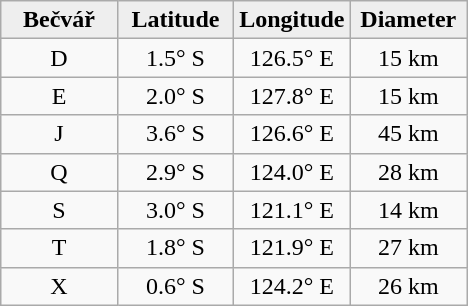<table class="wikitable">
<tr>
<th width="25%" style="background:#eeeeee;">Bečvář</th>
<th width="25%" style="background:#eeeeee;">Latitude</th>
<th width="25%" style="background:#eeeeee;">Longitude</th>
<th width="25%" style="background:#eeeeee;">Diameter</th>
</tr>
<tr>
<td Align="center">D</td>
<td Align="center">1.5° S</td>
<td Align="center">126.5° E</td>
<td Align="center">15 km</td>
</tr>
<tr>
<td Align="center">E</td>
<td Align="center">2.0° S</td>
<td Align="center">127.8° E</td>
<td Align="center">15 km</td>
</tr>
<tr>
<td Align="center">J</td>
<td Align="center">3.6° S</td>
<td Align="center">126.6° E</td>
<td Align="center">45 km</td>
</tr>
<tr>
<td Align="center">Q</td>
<td Align="center">2.9° S</td>
<td Align="center">124.0° E</td>
<td Align="center">28 km</td>
</tr>
<tr>
<td Align="center">S</td>
<td Align="center">3.0° S</td>
<td Align="center">121.1° E</td>
<td Align="center">14 km</td>
</tr>
<tr>
<td Align="center">T</td>
<td Align="center">1.8° S</td>
<td Align="center">121.9° E</td>
<td Align="center">27 km</td>
</tr>
<tr>
<td Align="center">X</td>
<td Align="center">0.6° S</td>
<td Align="center">124.2° E</td>
<td Align="center">26 km</td>
</tr>
</table>
